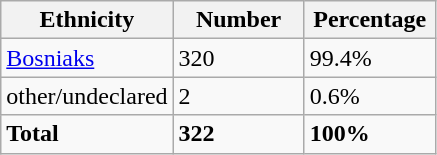<table class="wikitable">
<tr>
<th width="100px">Ethnicity</th>
<th width="80px">Number</th>
<th width="80px">Percentage</th>
</tr>
<tr>
<td><a href='#'>Bosniaks</a></td>
<td>320</td>
<td>99.4%</td>
</tr>
<tr>
<td>other/undeclared</td>
<td>2</td>
<td>0.6%</td>
</tr>
<tr>
<td><strong>Total</strong></td>
<td><strong>322</strong></td>
<td><strong>100%</strong></td>
</tr>
</table>
